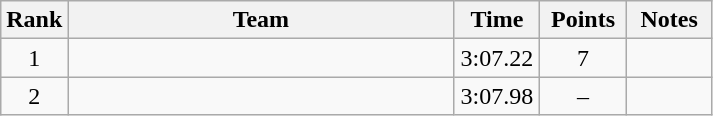<table class="wikitable" style="text-align:center">
<tr>
<th>Rank</th>
<th style="width:250px;">Team</th>
<th style="width:50px;">Time</th>
<th style="width:50px;">Points</th>
<th style="width:50px;">Notes</th>
</tr>
<tr>
<td style="vertical-align:top;">1</td>
<td></td>
<td style="vertical-align:top;">3:07.22</td>
<td style="vertical-align:top;">7</td>
<td style="vertical-align:top;"></td>
</tr>
<tr>
<td style="vertical-align:top;">2</td>
<td></td>
<td style="vertical-align:top;">3:07.98</td>
<td style="vertical-align:top;">–</td>
<td style="vertical-align:top;"></td>
</tr>
</table>
